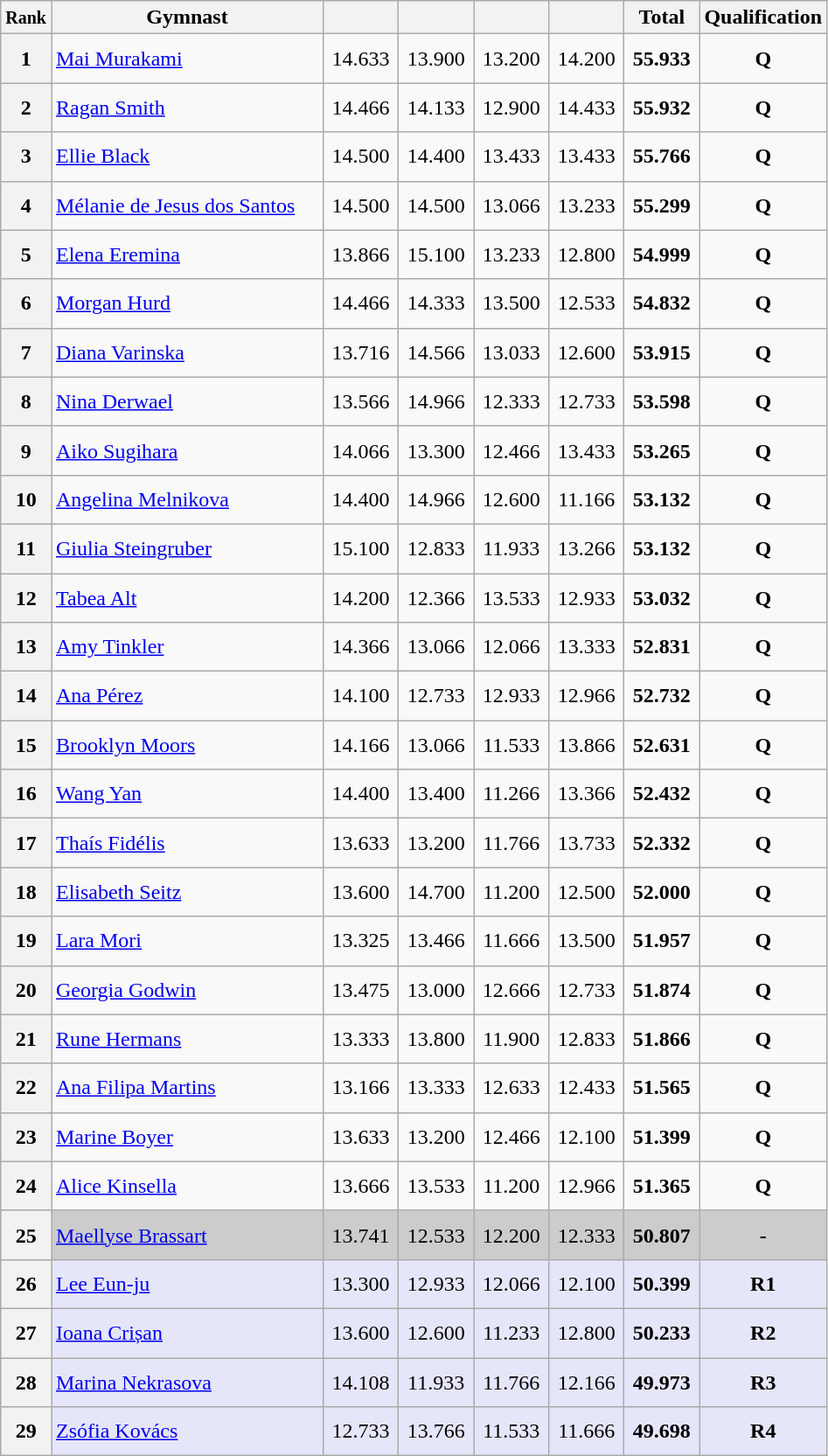<table class="wikitable sortable" style="text-align:center; font-size:100%">
<tr>
<th scope="col" style="width:15px;"><small>Rank</small></th>
<th scope="col" style="width:200px;">Gymnast</th>
<th scope="col" style="width:50px;"></th>
<th scope="col" style="width:50px;"></th>
<th scope="col" style="width:50px;"></th>
<th scope="col" style="width:50px;"></th>
<th scope="col" style="width:50px;">Total</th>
<th>Qualification</th>
</tr>
<tr>
<th scope="row" style="text-align:center"><strong>1</strong></th>
<td height="30" align="left"> <a href='#'>Mai Murakami</a></td>
<td>14.633</td>
<td>13.900</td>
<td>13.200</td>
<td>14.200</td>
<td><strong>55.933</strong></td>
<td><strong>Q</strong></td>
</tr>
<tr>
<th scope="row" style="text-align:center"><strong>2</strong></th>
<td height="30" align="left"> <a href='#'>Ragan Smith</a></td>
<td>14.466</td>
<td>14.133</td>
<td>12.900</td>
<td>14.433</td>
<td><strong>55.932</strong></td>
<td><strong>Q</strong></td>
</tr>
<tr>
<th scope="row" style="text-align:center"><strong>3</strong></th>
<td height="30" align="left"> <a href='#'>Ellie Black</a></td>
<td>14.500</td>
<td>14.400</td>
<td>13.433</td>
<td>13.433</td>
<td><strong>55.766</strong></td>
<td><strong>Q</strong></td>
</tr>
<tr>
<th scope="row" style="text-align:center"><strong>4</strong></th>
<td height="30" align="left"> <a href='#'>Mélanie de Jesus dos Santos</a></td>
<td>14.500</td>
<td>14.500</td>
<td>13.066</td>
<td>13.233</td>
<td><strong>55.299</strong></td>
<td><strong>Q</strong></td>
</tr>
<tr>
<th scope="row" style="text-align:center"><strong>5</strong></th>
<td height="30" align="left"> <a href='#'>Elena Eremina</a></td>
<td>13.866</td>
<td>15.100</td>
<td>13.233</td>
<td>12.800</td>
<td><strong>54.999</strong></td>
<td><strong>Q</strong></td>
</tr>
<tr>
<th scope="row" style="text-align:center"><strong>6</strong></th>
<td height="30" align="left"> <a href='#'>Morgan Hurd</a></td>
<td>14.466</td>
<td>14.333</td>
<td>13.500</td>
<td>12.533</td>
<td><strong>54.832</strong></td>
<td><strong>Q</strong></td>
</tr>
<tr>
<th scope="row" style="text-align:center"><strong>7</strong></th>
<td height="30" align="left"> <a href='#'>Diana Varinska</a></td>
<td>13.716</td>
<td>14.566</td>
<td>13.033</td>
<td>12.600</td>
<td><strong>53.915</strong></td>
<td><strong>Q</strong></td>
</tr>
<tr>
<th scope="row" style="text-align:center"><strong>8</strong></th>
<td height="30" align="left"> <a href='#'>Nina Derwael</a></td>
<td>13.566</td>
<td>14.966</td>
<td>12.333</td>
<td>12.733</td>
<td><strong>53.598</strong></td>
<td><strong>Q</strong></td>
</tr>
<tr>
<th scope="row" style="text-align:center"><strong>9</strong></th>
<td height="30" align="left"> <a href='#'>Aiko Sugihara</a></td>
<td>14.066</td>
<td>13.300</td>
<td>12.466</td>
<td>13.433</td>
<td><strong>53.265</strong></td>
<td><strong>Q</strong></td>
</tr>
<tr>
<th scope="row" style="text-align:center"><strong>10</strong></th>
<td height="30" align="left"> <a href='#'>Angelina Melnikova</a></td>
<td>14.400</td>
<td>14.966</td>
<td>12.600</td>
<td>11.166</td>
<td><strong>53.132</strong></td>
<td><strong>Q</strong></td>
</tr>
<tr>
<th scope="row" style="text-align:center"><strong>11</strong></th>
<td height="30" align="left"> <a href='#'>Giulia Steingruber</a></td>
<td>15.100</td>
<td>12.833</td>
<td>11.933</td>
<td>13.266</td>
<td><strong>53.132</strong></td>
<td><strong>Q</strong></td>
</tr>
<tr>
<th scope="row" style="text-align:center"><strong>12</strong></th>
<td height="30" align="left"> <a href='#'>Tabea Alt</a></td>
<td>14.200</td>
<td>12.366</td>
<td>13.533</td>
<td>12.933</td>
<td><strong>53.032</strong></td>
<td><strong>Q</strong></td>
</tr>
<tr>
<th scope="row" style="text-align:center"><strong>13</strong></th>
<td height="30" align="left"> <a href='#'>Amy Tinkler</a></td>
<td>14.366</td>
<td>13.066</td>
<td>12.066</td>
<td>13.333</td>
<td><strong>52.831</strong></td>
<td><strong>Q</strong></td>
</tr>
<tr>
<th scope="row" style="text-align:center"><strong>14</strong></th>
<td height="30" align="left"> <a href='#'>Ana Pérez</a></td>
<td>14.100</td>
<td>12.733</td>
<td>12.933</td>
<td>12.966</td>
<td><strong>52.732</strong></td>
<td><strong>Q</strong></td>
</tr>
<tr>
<th scope="row" style="text-align:center"><strong>15</strong></th>
<td height="30" align="left"> <a href='#'>Brooklyn Moors</a></td>
<td>14.166</td>
<td>13.066</td>
<td>11.533</td>
<td>13.866</td>
<td><strong>52.631</strong></td>
<td><strong>Q</strong></td>
</tr>
<tr>
<th scope="row" style="text-align:center"><strong>16</strong></th>
<td height="30" align="left"> <a href='#'>Wang Yan</a></td>
<td>14.400</td>
<td>13.400</td>
<td>11.266</td>
<td>13.366</td>
<td><strong>52.432</strong></td>
<td><strong>Q</strong></td>
</tr>
<tr>
<th scope="row" style="text-align:center"><strong>17</strong></th>
<td height="30" align="left"> <a href='#'>Thaís Fidélis</a></td>
<td>13.633</td>
<td>13.200</td>
<td>11.766</td>
<td>13.733</td>
<td><strong>52.332</strong></td>
<td><strong>Q</strong></td>
</tr>
<tr>
<th scope="row" style="text-align:center"><strong>18</strong></th>
<td height="30" align="left"> <a href='#'>Elisabeth Seitz</a></td>
<td>13.600</td>
<td>14.700</td>
<td>11.200</td>
<td>12.500</td>
<td><strong>52.000</strong></td>
<td><strong>Q</strong></td>
</tr>
<tr>
<th scope="row" style="text-align:center"><strong>19</strong></th>
<td height="30" align="left"> <a href='#'>Lara Mori</a></td>
<td>13.325</td>
<td>13.466</td>
<td>11.666</td>
<td>13.500</td>
<td><strong>51.957</strong></td>
<td><strong>Q</strong></td>
</tr>
<tr>
<th scope="row" style="text-align:center"><strong>20</strong></th>
<td height="30" align="left"> <a href='#'>Georgia Godwin</a></td>
<td>13.475</td>
<td>13.000</td>
<td>12.666</td>
<td>12.733</td>
<td><strong>51.874</strong></td>
<td><strong>Q</strong></td>
</tr>
<tr>
<th scope="row" style="text-align:center"><strong>21</strong></th>
<td height="30" align="left"> <a href='#'>Rune Hermans</a></td>
<td>13.333</td>
<td>13.800</td>
<td>11.900</td>
<td>12.833</td>
<td><strong>51.866</strong></td>
<td><strong>Q</strong></td>
</tr>
<tr>
<th scope="row" style="text-align:center"><strong>22</strong></th>
<td height="30" align="left"> <a href='#'>Ana Filipa Martins</a></td>
<td>13.166</td>
<td>13.333</td>
<td>12.633</td>
<td>12.433</td>
<td><strong>51.565</strong></td>
<td><strong>Q</strong></td>
</tr>
<tr>
<th scope="row" style="text-align:center"><strong>23</strong></th>
<td height="30" align="left"> <a href='#'>Marine Boyer</a></td>
<td>13.633</td>
<td>13.200</td>
<td>12.466</td>
<td>12.100</td>
<td><strong>51.399</strong></td>
<td><strong>Q</strong></td>
</tr>
<tr>
<th scope="row" style="text-align:center"><strong>24</strong></th>
<td height="30" align="left"> <a href='#'>Alice Kinsella</a></td>
<td>13.666</td>
<td>13.533</td>
<td>11.200</td>
<td>12.966</td>
<td><strong>51.365</strong></td>
<td><strong>Q</strong></td>
</tr>
<tr bgcolor="cccccc">
<th scope="row" style="text-align:center"><strong>25</strong></th>
<td height="30" align="left"> <a href='#'>Maellyse Brassart</a></td>
<td>13.741</td>
<td>12.533</td>
<td>12.200</td>
<td>12.333</td>
<td><strong>50.807</strong></td>
<td><strong>-</strong></td>
</tr>
<tr bgcolor="e6e6fa">
<th scope="row" style="text-align:center"><strong>26</strong></th>
<td height="30" align="left"> <a href='#'>Lee Eun-ju</a></td>
<td>13.300</td>
<td>12.933</td>
<td>12.066</td>
<td>12.100</td>
<td><strong>50.399</strong></td>
<td><strong>R1</strong></td>
</tr>
<tr bgcolor="e6e6fa">
<th scope="row" style="text-align:center"><strong>27</strong></th>
<td height="30" align="left"> <a href='#'>Ioana Crișan</a></td>
<td>13.600</td>
<td>12.600</td>
<td>11.233</td>
<td>12.800</td>
<td><strong>50.233</strong></td>
<td><strong>R2</strong></td>
</tr>
<tr bgcolor="e6e6fa">
<th scope="row" style="text-align:center"><strong>28</strong></th>
<td height="30" align="left"> <a href='#'>Marina Nekrasova</a></td>
<td>14.108</td>
<td>11.933</td>
<td>11.766</td>
<td>12.166</td>
<td><strong>49.973</strong></td>
<td><strong>R3</strong></td>
</tr>
<tr bgcolor="e6e6fa">
<th scope="row" style="text-align:center"><strong>29</strong></th>
<td height="30" align="left"> <a href='#'>Zsófia Kovács</a></td>
<td>12.733</td>
<td>13.766</td>
<td>11.533</td>
<td>11.666</td>
<td><strong>49.698</strong></td>
<td><strong>R4</strong></td>
</tr>
</table>
